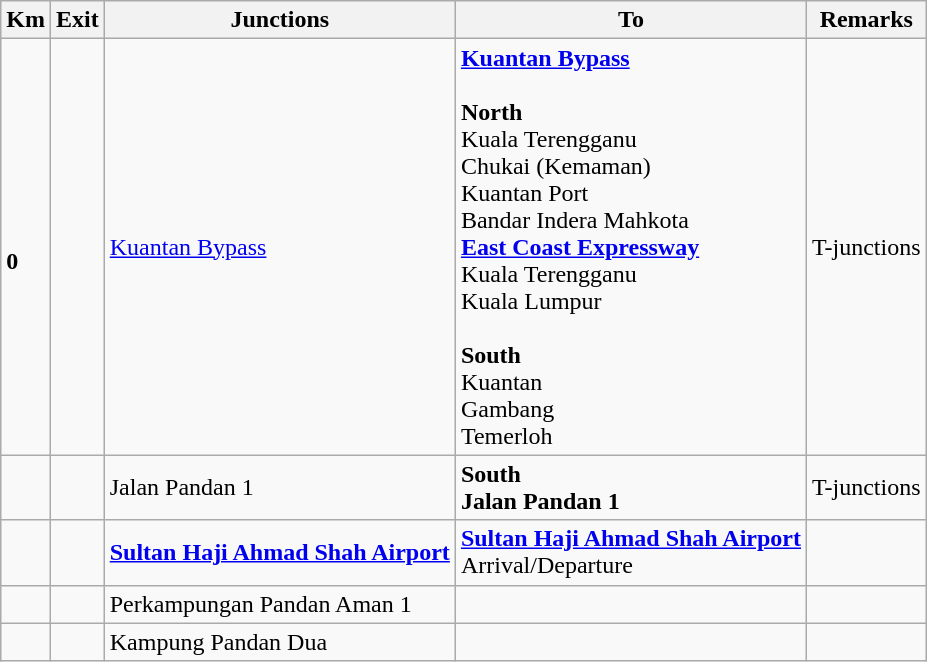<table class="wikitable">
<tr>
<th>Km</th>
<th>Exit</th>
<th>Junctions</th>
<th>To</th>
<th>Remarks</th>
</tr>
<tr>
<td><br><strong>0</strong></td>
<td></td>
<td><a href='#'>Kuantan Bypass</a></td>
<td>  <strong><a href='#'>Kuantan Bypass</a></strong><br><br><strong>North</strong><br>  Kuala Terengganu<br>  Chukai (Kemaman)<br> Kuantan Port <br>  Bandar Indera Mahkota<br>  <strong><a href='#'>East Coast Expressway</a></strong><br>Kuala Terengganu<br>Kuala Lumpur<br><br><strong>South</strong><br> Kuantan<br> Gambang<br> Temerloh</td>
<td>T-junctions</td>
</tr>
<tr>
<td></td>
<td></td>
<td>Jalan Pandan 1</td>
<td><strong>South</strong><br> <strong>Jalan Pandan 1</strong></td>
<td>T-junctions</td>
</tr>
<tr>
<td></td>
<td></td>
<td><strong><a href='#'>Sultan Haji Ahmad Shah Airport</a></strong> </td>
<td><strong><a href='#'>Sultan Haji Ahmad Shah Airport</a></strong> <br>Arrival/Departure<br></td>
<td></td>
</tr>
<tr>
<td></td>
<td></td>
<td>Perkampungan Pandan Aman 1</td>
<td></td>
<td></td>
</tr>
<tr>
<td></td>
<td></td>
<td>Kampung Pandan Dua</td>
<td></td>
<td></td>
</tr>
</table>
